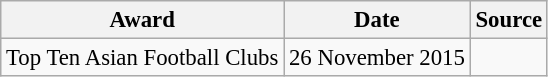<table class="wikitable sortable" style="text-align:left; font-size:95%;">
<tr>
<th>Award</th>
<th>Date</th>
<th>Source</th>
</tr>
<tr>
<td>Top Ten Asian Football Clubs</td>
<td>26 November 2015</td>
<td></td>
</tr>
</table>
